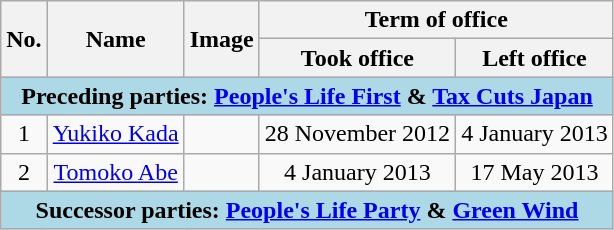<table class="wikitable"  style="text-align:center">
<tr>
<th rowspan=2>No.</th>
<th rowspan=2>Name</th>
<th rowspan="2">Image</th>
<th colspan=2>Term of office</th>
</tr>
<tr>
<th>Took office</th>
<th>Left office</th>
</tr>
<tr>
<td bgcolor="lightblue" colspan="5"><strong>Preceding parties: <a href='#'>People's Life First</a> & <a href='#'>Tax Cuts Japan</a></strong></td>
</tr>
<tr>
<td>1</td>
<td><a href='#'>Yukiko Kada</a></td>
<td></td>
<td>28 November 2012</td>
<td>4 January 2013</td>
</tr>
<tr>
<td>2</td>
<td><a href='#'>Tomoko Abe</a></td>
<td></td>
<td>4 January 2013</td>
<td>17 May 2013</td>
</tr>
<tr>
<td bgcolor="lightblue" colspan="5"><strong>Successor parties: <a href='#'>People's Life Party</a> & <a href='#'>Green Wind</a></strong></td>
</tr>
</table>
